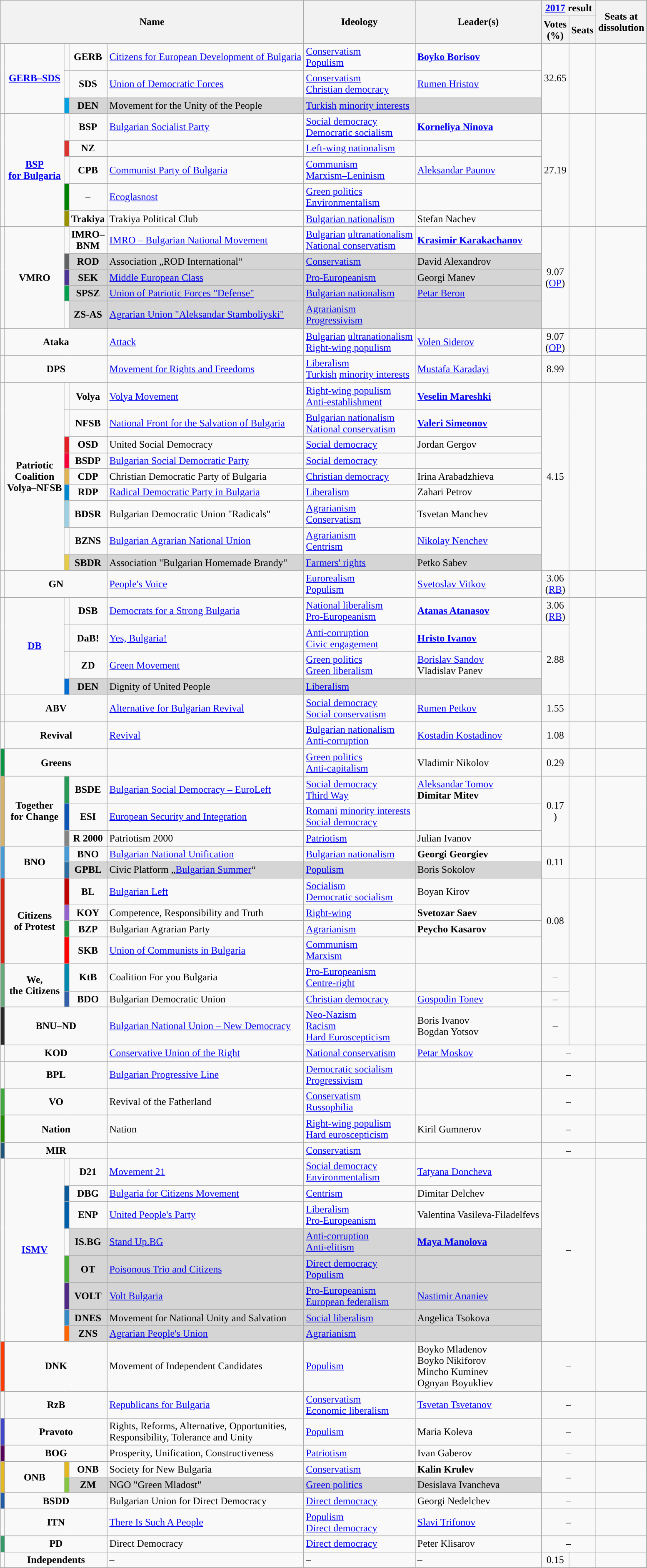<table class=wikitable>
<tr>
<th rowspan="2" colspan="5">Name</th>
<th rowspan="2">Ideology</th>
<th rowspan="2">Leader(s)</th>
<th colspan="2"><a href='#'>2017</a> result</th>
<th rowspan="2">Seats at<br>dissolution</th>
</tr>
<tr>
<th>Votes<br>(%)</th>
<th>Seats</th>
</tr>
<tr>
<td rowspan="3" style="color:inherit;background:"></td>
<td rowspan="3" align=center><strong><a href='#'>GERB–SDS</a></strong></td>
<td rowspan="1" style="color:inherit;background:"></td>
<td align=center><strong>GERB</strong></td>
<td><a href='#'>Citizens for European Development of Bulgaria</a></td>
<td><a href='#'>Conservatism</a><br><a href='#'>Populism</a></td>
<td><strong><a href='#'>Boyko Borisov</a></strong></td>
<td align=center rowspan="3">32.65</td>
<td rowspan="3"></td>
<td rowspan="3"></td>
</tr>
<tr>
<td rowspan="1" style="color:inherit;background:"></td>
<td align=center><strong>SDS</strong></td>
<td><a href='#'>Union of Democratic Forces</a></td>
<td><a href='#'>Conservatism</a><br><a href='#'>Christian democracy</a></td>
<td><a href='#'>Rumen Hristov</a></td>
</tr>
<tr>
<td rowspan="1" style="background:#01A0E2;"></td>
<td style="background:#D5D5D5;" align=center><strong>DEN</strong></td>
<td style="background:#D5D5D5;">Movement for the Unity of the People</td>
<td style="background:#D5D5D5;"><a href='#'>Turkish</a> <a href='#'>minority interests</a></td>
<td style="background:#D5D5D5;"></td>
</tr>
<tr>
<td rowspan="5" style="color:inherit;background:"></td>
<td rowspan="5" align=center><strong><a href='#'>BSP<br>for Bulgaria</a></strong></td>
<td rowspan="1" style="color:inherit;background:"></td>
<td align=center><strong>BSP</strong></td>
<td><a href='#'>Bulgarian Socialist Party</a></td>
<td><a href='#'>Social democracy</a><br><a href='#'>Democratic socialism</a></td>
<td><strong><a href='#'>Korneliya Ninova</a></strong></td>
<td rowspan="5" align=center>27.19</td>
<td rowspan="5"></td>
<td rowspan="5"></td>
</tr>
<tr>
<td rowspan="1" style="background:#DC352F;"></td>
<td align=center><strong>NZ</strong></td>
<td></td>
<td><a href='#'>Left-wing nationalism</a></td>
<td></td>
</tr>
<tr>
<td rowspan="1" style="color:inherit;background:"></td>
<td align=center><strong>CPB</strong></td>
<td><a href='#'>Communist Party of Bulgaria</a></td>
<td><a href='#'>Communism</a><br><a href='#'>Marxism–Leninism</a></td>
<td><a href='#'>Aleksandar Paunov</a></td>
</tr>
<tr>
<td rowspan="1" style="background:#008200;"></td>
<td align=center>–</td>
<td><a href='#'>Ecoglasnost</a></td>
<td><a href='#'>Green politics</a><br><a href='#'>Environmentalism</a></td>
<td></td>
</tr>
<tr>
<td rowspan="1" style="background:#999301;"></td>
<td align=center><strong>Trakiya</strong></td>
<td>Trakiya Political Club</td>
<td><a href='#'>Bulgarian nationalism</a></td>
<td>Stefan Nachev</td>
</tr>
<tr>
<td rowspan="5" style="color:inherit;background:"></td>
<td rowspan="5" align=center><strong>VMRO</strong></td>
<td rowspan="1" style="color:inherit;background:"></td>
<td align=center><strong>IMRO–<br>BNM</strong></td>
<td><a href='#'>IMRO – Bulgarian National Movement</a></td>
<td><a href='#'>Bulgarian</a> <a href='#'>ultranationalism</a><br><a href='#'>National conservatism</a></td>
<td><strong><a href='#'>Krasimir Karakachanov</a></strong></td>
<td rowspan="5" align=center>9.07<br>(<a href='#'>OP</a>)</td>
<td rowspan="5"></td>
<td rowspan="5"></td>
</tr>
<tr>
<td rowspan="1" style="background:#616264;"></td>
<td style="background:#D5D5D5;" align=center><strong>ROD</strong></td>
<td style="background:#D5D5D5;">Association „ROD International“</td>
<td style="background:#D5D5D5;"><a href='#'>Conservatism</a></td>
<td style="background:#D5D5D5;">David Alexandrov</td>
</tr>
<tr>
<td rowspan="1" style="background:#4C3492;"></td>
<td style="background:#D5D5D5;" align=center><strong>SEK</strong></td>
<td style="background:#D5D5D5;"><a href='#'>Middle European Class</a></td>
<td style="background:#D5D5D5;"><a href='#'>Pro-Europeanism</a></td>
<td style="background:#D5D5D5;">Georgi Manev</td>
</tr>
<tr>
<td rowspan="1" style="background:#019E4D;"></td>
<td style="background:#D5D5D5;" align=center><strong>SPSZ</strong></td>
<td style="background:#D5D5D5;"><a href='#'>Union of Patriotic Forces "Defense"</a></td>
<td style="background:#D5D5D5;"><a href='#'>Bulgarian nationalism</a></td>
<td style="background:#D5D5D5;"><a href='#'>Petar Beron</a></td>
</tr>
<tr>
<td rowspan="1" style="color:inherit;background:"></td>
<td style="background:#D5D5D5;" align=center><strong>ZS-AS</strong></td>
<td style="background:#D5D5D5;"><a href='#'>Agrarian Union "Aleksandar Stamboliyski"</a></td>
<td style="background:#D5D5D5;"><a href='#'>Agrarianism</a><br><a href='#'>Progressivism</a></td>
<td style="background:#D5D5D5;"></td>
</tr>
<tr>
<td style="color:inherit;background:"></td>
<td colspan="3" align=center><strong>Ataka</strong></td>
<td><a href='#'>Attack</a></td>
<td><a href='#'>Bulgarian</a> <a href='#'>ultranationalism</a><br><a href='#'>Right-wing populism</a></td>
<td><a href='#'>Volen Siderov</a></td>
<td align=center>9.07<br>(<a href='#'>OP</a>)</td>
<td></td>
<td></td>
</tr>
<tr>
<td style="color:inherit;background:"></td>
<td colspan="3" align=center><strong>DPS</strong></td>
<td><a href='#'>Movement for Rights and Freedoms</a></td>
<td><a href='#'>Liberalism</a><br><a href='#'>Turkish</a> <a href='#'>minority interests</a></td>
<td><a href='#'>Mustafa Karadayi</a></td>
<td align=center>8.99</td>
<td></td>
<td></td>
</tr>
<tr>
<td rowspan="9" style="color:inherit;background:"></td>
<td rowspan="9" align=center><strong>Patriotic<br>Coalition<br>Volya–NFSB</strong></td>
<td rowspan="1" style="color:inherit;background:"></td>
<td align=center><strong>Volya</strong></td>
<td><a href='#'>Volya Movement</a></td>
<td><a href='#'>Right-wing populism</a><br><a href='#'>Anti-establishment</a></td>
<td><strong><a href='#'>Veselin Mareshki</a></strong></td>
<td rowspan="9" align=center>4.15</td>
<td rowspan="9"></td>
<td rowspan="9"></td>
</tr>
<tr>
<td rowspan="1" style="color:inherit;background:"></td>
<td align=center><strong>NFSB</strong></td>
<td><a href='#'>National Front for the Salvation of Bulgaria</a></td>
<td><a href='#'>Bulgarian nationalism</a><br><a href='#'>National conservatism</a></td>
<td><strong><a href='#'>Valeri Simeonov</a></strong></td>
</tr>
<tr>
<td rowspan="1" style="background:#E41F25;"></td>
<td align=center><strong>OSD</strong></td>
<td>United Social Democracy</td>
<td><a href='#'>Social democracy</a></td>
<td>Jordan Gergov</td>
</tr>
<tr>
<td rowspan="1" style="background:#F70239;"></td>
<td align=center><strong>BSDP</strong></td>
<td><a href='#'>Bulgarian Social Democratic Party</a></td>
<td><a href='#'>Social democracy</a></td>
<td></td>
</tr>
<tr>
<td rowspan="1" style="background:#DEB255;"></td>
<td align=center><strong>CDP</strong></td>
<td>Christian Democratic Party of Bulgaria</td>
<td><a href='#'>Christian democracy</a></td>
<td>Irina Arabadzhieva</td>
</tr>
<tr>
<td rowspan="1" style="background:#0088CE;"></td>
<td align=center><strong>RDP</strong></td>
<td><a href='#'>Radical Democratic Party in Bulgaria</a></td>
<td><a href='#'>Liberalism</a></td>
<td>Zahari Petrov</td>
</tr>
<tr>
<td rowspan="1" style="background:#9DD0E1;"></td>
<td align=center><strong>BDSR</strong></td>
<td>Bulgarian Democratic Union "Radicals"</td>
<td><a href='#'>Agrarianism</a><br><a href='#'>Conservatism</a></td>
<td>Tsvetan Manchev</td>
</tr>
<tr>
<td rowspan="1" style="color:inherit;background:"></td>
<td align=center><strong>BZNS</strong></td>
<td><a href='#'>Bulgarian Agrarian National Union</a></td>
<td><a href='#'>Agrarianism</a><br><a href='#'>Centrism</a></td>
<td><a href='#'>Nikolay Nenchev</a></td>
</tr>
<tr>
<td rowspan="1" style="background:#E6CB48;"></td>
<td style="background:#D5D5D5;" align=center><strong>SBDR</strong></td>
<td style="background:#D5D5D5;">Association "Bulgarian Homemade Brandy"</td>
<td style="background:#D5D5D5;"><a href='#'>Farmers' rights</a></td>
<td style="background:#D5D5D5;">Petko Sabev</td>
</tr>
<tr>
<td style="color:inherit;background:"></td>
<td colspan="3" align=center><strong>GN</strong></td>
<td><a href='#'>People's Voice</a></td>
<td><a href='#'>Eurorealism</a><br> <a href='#'>Populism</a></td>
<td><a href='#'>Svetoslav Vitkov</a></td>
<td align=center>3.06<br>(<a href='#'>RB</a>)</td>
<td></td>
<td></td>
</tr>
<tr>
<td rowspan="4" style="color:inherit;background:"></td>
<td rowspan="4" align=center><strong><a href='#'>DB</a></strong></td>
<td rowspan="1" style="color:inherit;background:"></td>
<td align=center><strong>DSB</strong></td>
<td><a href='#'>Democrats for a Strong Bulgaria</a></td>
<td><a href='#'>National liberalism</a><br><a href='#'>Pro-Europeanism</a></td>
<td><strong><a href='#'>Atanas Atanasov</a></strong></td>
<td rowspan="1" align=center>3.06<br>(<a href='#'>RB</a>)</td>
<td rowspan="4"></td>
<td rowspan="4"></td>
</tr>
<tr>
<td rowspan="1" style="color:inherit;background:"></td>
<td align=center><strong>DaB!</strong></td>
<td><a href='#'>Yes, Bulgaria!</a></td>
<td><a href='#'>Anti-corruption</a><br><a href='#'>Civic engagement</a></td>
<td><strong><a href='#'>Hristo Ivanov</a></strong></td>
<td rowspan="3" align=center>2.88</td>
</tr>
<tr>
<td rowspan="1" style="color:inherit;background:"></td>
<td align=center><strong>ZD</strong></td>
<td><a href='#'>Green Movement</a></td>
<td><a href='#'>Green politics</a><br><a href='#'>Green liberalism</a></td>
<td><a href='#'>Borislav Sandov</a><br>Vladislav Panev</td>
</tr>
<tr>
<td rowspan="1" style="background:#016ED3;"></td>
<td style="background:#D5D5D5;" align=center><strong>DEN</strong></td>
<td style="background:#D5D5D5;">Dignity of United People</td>
<td style="background:#D5D5D5;"><a href='#'>Liberalism</a></td>
<td style="background:#D5D5D5;"></td>
</tr>
<tr>
<td style="color:inherit;background:"></td>
<td colspan="3" align=center><strong>ABV</strong></td>
<td><a href='#'>Alternative for Bulgarian Revival</a></td>
<td><a href='#'>Social democracy</a><br><a href='#'>Social conservatism</a></td>
<td><a href='#'>Rumen Petkov</a></td>
<td align=center>1.55</td>
<td></td>
<td></td>
</tr>
<tr>
<td style="color:inherit;background:"></td>
<td colspan="3" align=center><strong>Revival</strong></td>
<td><a href='#'>Revival</a></td>
<td><a href='#'>Bulgarian nationalism</a><br><a href='#'>Anti-corruption</a></td>
<td><a href='#'>Kostadin Kostadinov</a></td>
<td align=center>1.08</td>
<td></td>
<td></td>
</tr>
<tr>
<td style="color:inherit;background:#0B9444;"></td>
<td colspan="3" align=center><strong>Greens</strong></td>
<td></td>
<td><a href='#'>Green politics</a><br><a href='#'>Anti-capitalism</a></td>
<td>Vladimir Nikolov</td>
<td align=center>0.29</td>
<td></td>
<td></td>
</tr>
<tr>
<td rowspan="3" style="background:#D5B36B;"></td>
<td rowspan="3" align=center><strong>Together<br> for Change</strong></td>
<td rowspan="1" style="background:#289A57;"></td>
<td align=center><strong>BSDE</strong></td>
<td><a href='#'>Bulgarian Social Democracy – EuroLeft</a></td>
<td><a href='#'>Social democracy</a><br><a href='#'>Third Way</a></td>
<td><a href='#'>Aleksandar Tomov</a><br><strong>Dimitar Mitev</strong></td>
<td rowspan="3" align=center>0.17<br>)</td>
<td rowspan="3"></td>
<td rowspan="3"></td>
</tr>
<tr>
<td rowspan="1" style="background:#0E54B4;"></td>
<td align=center><strong>ESI</strong></td>
<td><a href='#'>European Security and Integration</a></td>
<td><a href='#'>Romani</a> <a href='#'>minority interests</a><br><a href='#'>Social democracy</a></td>
<td></td>
</tr>
<tr>
<td rowspan="1" style="background:#858585;"></td>
<td align=center><strong>R 2000</strong></td>
<td>Patriotism 2000</td>
<td><a href='#'>Patriotism</a></td>
<td>Julian Ivanov</td>
</tr>
<tr>
<td rowspan="2" style="background:#479BD7;"></td>
<td rowspan="2" align=center><strong>BNO</strong></td>
<td rowspan="1" style="background:#479BD7;"></td>
<td align=center><strong>BNO</strong></td>
<td><a href='#'>Bulgarian National Unification</a></td>
<td><a href='#'>Bulgarian nationalism</a></td>
<td><strong>Georgi Georgiev</strong></td>
<td rowspan="2" align=center>0.11</td>
<td rowspan="2"></td>
<td rowspan="2"></td>
</tr>
<tr>
<td rowspan="1" style="background:#2C6EA1;"></td>
<td style="background:#D5D5D5;" align=center><strong>GPBL</strong></td>
<td style="background:#D5D5D5;">Civic Platform „<a href='#'>Bulgarian Summer</a>“</td>
<td style="background:#D5D5D5;"><a href='#'>Populism</a></td>
<td style="background:#D5D5D5;">Boris Sokolov</td>
</tr>
<tr>
<td rowspan="4" style="background:#D52613;"></td>
<td rowspan="4" align=center><strong>Citizens <br>of Protest</strong></td>
<td rowspan="1" style="background:#BE0403;"></td>
<td align=center><strong>BL</strong></td>
<td><a href='#'>Bulgarian Left</a></td>
<td><a href='#'>Socialism</a><br><a href='#'>Democratic socialism</a></td>
<td>Boyan Kirov</td>
<td rowspan="4" align=center>0.08</td>
<td rowspan="4"></td>
<td rowspan="4"></td>
</tr>
<tr>
<td rowspan="1" style="background:#9363CD;"></td>
<td align=center><strong>KOY</strong></td>
<td>Competence, Responsibility and Truth</td>
<td><a href='#'>Right-wing</a></td>
<td><strong>Svetozar Saev</strong></td>
</tr>
<tr>
<td rowspan="1" style="background:#239744;"></td>
<td align=center><strong>BZP</strong></td>
<td>Bulgarian Agrarian Party</td>
<td><a href='#'>Agrarianism</a></td>
<td><strong>Peycho Kasarov</strong></td>
</tr>
<tr>
<td rowspan="1" style="background:#FF0101;"></td>
<td align=center><strong>SKB</strong></td>
<td><a href='#'>Union of Communists in Bulgaria</a></td>
<td><a href='#'>Communism</a><br><a href='#'>Marxism</a></td>
<td></td>
</tr>
<tr>
<td rowspan="2" style="background:#66AA7B;"></td>
<td rowspan="2" align=center><strong>We,<br>the Citizens</strong></td>
<td rowspan="1" style="background:#0288AD;"></td>
<td align=center><strong>KtB</strong></td>
<td>Coalition For you Bulgaria</td>
<td><a href='#'>Pro-Europeanism</a><br><a href='#'>Centre-right</a></td>
<td></td>
<td align=center>–</td>
<td rowspan="2"></td>
<td rowspan="2"></td>
</tr>
<tr>
<td rowspan="1" style="background:#3161AB;"></td>
<td align=center><strong>BDO</strong></td>
<td>Bulgarian Democratic Union</td>
<td><a href='#'>Christian democracy</a></td>
<td><a href='#'>Gospodin Tonev</a></td>
<td align=center>–</td>
</tr>
<tr>
<td style="color:inherit;background:#292928;"></td>
<td colspan="3" align=center><strong>BNU–ND</strong></td>
<td><a href='#'>Bulgarian National Union – New Democracy</a></td>
<td><a href='#'>Neo-Nazism</a><br><a href='#'>Racism</a><br><a href='#'>Hard Euroscepticism</a></td>
<td>Boris Ivanov<br>Bogdan Yotsov</td>
<td align=center>–</td>
<td></td>
<td></td>
</tr>
<tr>
<td style="color:inherit;background:"></td>
<td colspan="3" align=center><strong>KOD</strong></td>
<td><a href='#'>Conservative Union of the Right</a></td>
<td><a href='#'>National conservatism</a></td>
<td><a href='#'>Petar Moskov</a></td>
<td align=center colspan="2">–</td>
<td></td>
</tr>
<tr>
<td style="color:inherit;background:"></td>
<td colspan="3" align=center><strong>BPL</strong></td>
<td><a href='#'>Bulgarian Progressive Line</a></td>
<td><a href='#'>Democratic socialism</a><br><a href='#'>Progressivism</a></td>
<td></td>
<td align=center colspan="2">–</td>
<td></td>
</tr>
<tr>
<td style="color:inherit;background:#3EAA3D;"></td>
<td colspan="3" align=center><strong>VO</strong></td>
<td>Revival of the Fatherland</td>
<td><a href='#'>Conservatism</a><br><a href='#'>Russophilia</a></td>
<td></td>
<td align=center colspan="2">–</td>
<td></td>
</tr>
<tr>
<td style="color:inherit;background:#238C00;"></td>
<td colspan="3" align=center><strong>Nation</strong></td>
<td>Nation</td>
<td><a href='#'>Right-wing populism</a><br><a href='#'>Hard euroscepticism</a></td>
<td>Kiril Gumnerov</td>
<td align=center colspan="2">–</td>
<td></td>
</tr>
<tr>
<td style="color:inherit;background:#1E5679;"></td>
<td colspan="3" align=center><strong>MIR</strong></td>
<td></td>
<td><a href='#'>Conservatism</a></td>
<td></td>
<td align=center colspan="2">–</td>
<td></td>
</tr>
<tr>
<td rowspan="8" style="color:inherit;background:"></td>
<td rowspan="8" align=center><strong><a href='#'>ISMV</a></strong></td>
<td rowspan="1" style="color:inherit;background:"></td>
<td align=center><strong>D21</strong></td>
<td><a href='#'>Movement 21</a></td>
<td><a href='#'>Social democracy</a><br><a href='#'>Environmentalism</a></td>
<td><a href='#'>Tatyana Doncheva</a></td>
<td rowspan="8" colspan="2" align=center>–</td>
<td rowspan="8"></td>
</tr>
<tr>
<td rowspan="1" style="background:#0A5B9A;"></td>
<td align=center><strong>DBG</strong></td>
<td><a href='#'>Bulgaria for Citizens Movement</a></td>
<td><a href='#'>Centrism</a></td>
<td>Dimitar Delchev</td>
</tr>
<tr>
<td rowspan="1" style="background:#005FA9;"></td>
<td align=center><strong>ENP</strong></td>
<td><a href='#'>United People's Party</a></td>
<td><a href='#'>Liberalism</a><br><a href='#'>Pro-Europeanism</a></td>
<td>Valentina Vasileva-Filadelfevs</td>
</tr>
<tr>
<td rowspan="1" style="color:inherit;background:"></td>
<td style="background:#D5D5D5;" align=center><strong>IS.BG</strong></td>
<td style="background:#D5D5D5;"><a href='#'>Stand Up.BG</a></td>
<td style="background:#D5D5D5;"><a href='#'>Anti-corruption</a><br><a href='#'>Anti-elitism</a></td>
<td style="background:#D5D5D5;"><strong><a href='#'>Maya Manolova</a></strong></td>
</tr>
<tr>
<td rowspan="1" style="background:#46AC33;"></td>
<td style="background:#D5D5D5;" align=center><strong>OT</strong></td>
<td style="background:#D5D5D5;"><a href='#'>Poisonous Trio and Citizens</a></td>
<td style="background:#D5D5D5;"><a href='#'>Direct democracy</a><br><a href='#'>Populism</a></td>
<td style="background:#D5D5D5;"><strong></strong></td>
</tr>
<tr>
<td rowspan="1" style="background:#4E2A84;"></td>
<td style="background:#D5D5D5;" align=center><strong>VOLT</strong></td>
<td style="background:#D5D5D5;"><a href='#'>Volt Bulgaria</a></td>
<td style="background:#D5D5D5;"><a href='#'>Pro-Europeanism</a><br><a href='#'>European federalism</a></td>
<td style="background:#D5D5D5;"><a href='#'>Nastimir Ananiev</a></td>
</tr>
<tr>
<td rowspan="1" style="background:#358AC3;"></td>
<td style="background:#D5D5D5;" align=center><strong>DNES</strong></td>
<td style="background:#D5D5D5;">Movement for National Unity and Salvation</td>
<td style="background:#D5D5D5;"><a href='#'>Social liberalism</a></td>
<td style="background:#D5D5D5;">Angelica Tsokova</td>
</tr>
<tr>
<td rowspan="1" style="background:#FF6600;"></td>
<td style="background:#D5D5D5;" align=center><strong>ZNS</strong></td>
<td style="background:#D5D5D5;"><a href='#'>Agrarian People's Union</a></td>
<td style="background:#D5D5D5;"><a href='#'>Agrarianism</a></td>
<td style="background:#D5D5D5;"></td>
</tr>
<tr>
<td style="color:inherit;background:#FF3B07;"></td>
<td colspan="3" align=center><strong>DNK</strong></td>
<td>Movement of Independent Candidates</td>
<td><a href='#'>Populism</a></td>
<td>Boyko Mladenov<br>Boyko Nikiforov<br>Mincho Kuminev<br>Ognyan Boyukliev</td>
<td align=center colspan="2">–</td>
<td></td>
</tr>
<tr>
<td style="color:inherit;background:"></td>
<td colspan="3" align=center><strong>RzB</strong></td>
<td><a href='#'>Republicans for Bulgaria</a></td>
<td><a href='#'>Conservatism</a><br><a href='#'>Economic liberalism</a></td>
<td><a href='#'>Tsvetan Tsvetanov</a></td>
<td align=center colspan="2">–</td>
<td></td>
</tr>
<tr>
<td style="color:inherit;background:#4047CB;"></td>
<td colspan="3" align=center><strong>Pravoto</strong></td>
<td>Rights, Reforms, Alternative, Opportunities,<br> Responsibility, Tolerance and Unity</td>
<td><a href='#'>Populism</a></td>
<td>Maria Koleva</td>
<td align=center colspan="2">–</td>
<td></td>
</tr>
<tr>
<td style="color:inherit;background:#580058;"></td>
<td colspan="3" align=center><strong>BOG</strong></td>
<td>Prosperity, Unification, Constructiveness</td>
<td><a href='#'>Patriotism</a></td>
<td>Ivan Gaberov</td>
<td align=center colspan="2">–</td>
<td></td>
</tr>
<tr>
<td rowspan="2" style="background:#E3B923;"></td>
<td rowspan="2" align=center><strong>ONB</strong></td>
<td rowspan="1" style="background:#E3B923;"></td>
<td align=center><strong>ONB</strong></td>
<td>Society for New Bulgaria</td>
<td><a href='#'>Conservatism</a></td>
<td><strong>Kalin Krulev</strong></td>
<td rowspan="2" colspan="2" align=center>–</td>
<td rowspan="2"></td>
</tr>
<tr>
<td rowspan="1" style="background:#87C442;"></td>
<td style="background:#D5D5D5;" align=center><strong>ZM</strong></td>
<td style="background:#D5D5D5;">NGO "Green Mladost"</td>
<td style="background:#D5D5D5;"><a href='#'>Green politics</a></td>
<td style="background:#D5D5D5;">Desislava Ivancheva</td>
</tr>
<tr>
<td style="color:inherit;background:#1F5DA6;"></td>
<td colspan="3" align=center><strong>BSDD</strong></td>
<td>Bulgarian Union for Direct Democracy</td>
<td><a href='#'>Direct democracy</a></td>
<td>Georgi Nedelchev</td>
<td align=center colspan="2">–</td>
<td></td>
</tr>
<tr>
<td style="color:inherit;background:"></td>
<td colspan="3" align=center><strong>ITN</strong></td>
<td><a href='#'>There Is Such A People</a></td>
<td><a href='#'>Populism</a><br><a href='#'>Direct democracy</a></td>
<td><a href='#'>Slavi Trifonov</a></td>
<td align=center colspan="2">–</td>
<td></td>
</tr>
<tr>
<td style="color:inherit;background:#339967;"></td>
<td colspan="3" align=center><strong>PD</strong></td>
<td>Direct Democracy</td>
<td><a href='#'>Direct democracy</a></td>
<td>Peter Klisarov</td>
<td align=center colspan="2">–</td>
<td></td>
</tr>
<tr>
<td style="color:inherit;background:"></td>
<td colspan="3" align=center><strong>Independents</strong></td>
<td>–</td>
<td>–</td>
<td>–</td>
<td align=center>0.15</td>
<td></td>
<td></td>
</tr>
<tr>
</tr>
</table>
